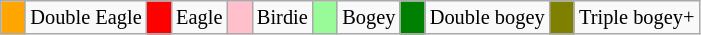<table class="wikitable" span = 50 style="font-size:85%">
<tr>
<td style="background: Orange;" width=10></td>
<td>Double Eagle</td>
<td style="background: Red;" width=10></td>
<td>Eagle</td>
<td style="background: Pink;" width=10></td>
<td>Birdie</td>
<td style="background: PaleGreen;" width=10></td>
<td>Bogey</td>
<td style="background: Green;" width=10></td>
<td>Double bogey</td>
<td style="background: Olive;" width=10></td>
<td>Triple bogey+</td>
</tr>
</table>
